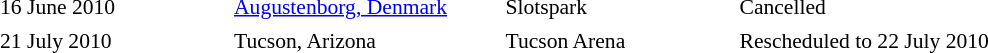<table cellpadding="2" style="border: 0px solid darkgray; font-size:90%">
<tr>
<th width="150"></th>
<th width="175"></th>
<th width="150"></th>
<th width="350"></th>
</tr>
<tr border="0">
<td>16 June 2010</td>
<td><a href='#'>Augustenborg, Denmark</a></td>
<td>Slotspark</td>
<td>Cancelled</td>
</tr>
<tr>
<td>21 July 2010</td>
<td>Tucson, Arizona</td>
<td>Tucson Arena</td>
<td>Rescheduled to 22 July 2010</td>
</tr>
</table>
